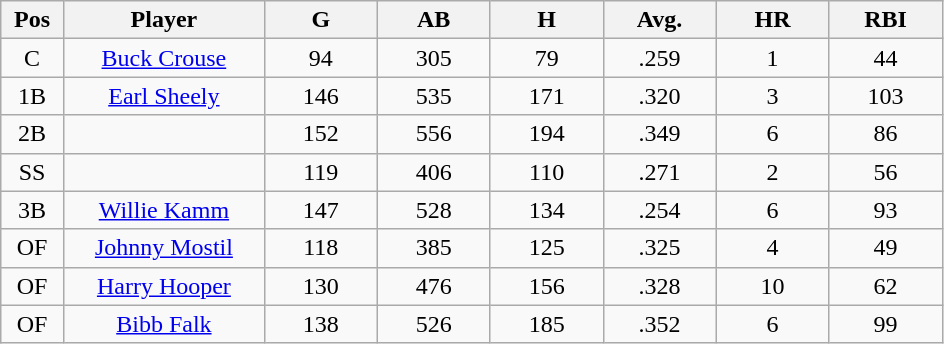<table class="wikitable sortable">
<tr>
<th bgcolor="#DDDDFF" width="5%">Pos</th>
<th bgcolor="#DDDDFF" width="16%">Player</th>
<th bgcolor="#DDDDFF" width="9%">G</th>
<th bgcolor="#DDDDFF" width="9%">AB</th>
<th bgcolor="#DDDDFF" width="9%">H</th>
<th bgcolor="#DDDDFF" width="9%">Avg.</th>
<th bgcolor="#DDDDFF" width="9%">HR</th>
<th bgcolor="#DDDDFF" width="9%">RBI</th>
</tr>
<tr align="center">
<td>C</td>
<td><a href='#'>Buck Crouse</a></td>
<td>94</td>
<td>305</td>
<td>79</td>
<td>.259</td>
<td>1</td>
<td>44</td>
</tr>
<tr align=center>
<td>1B</td>
<td><a href='#'>Earl Sheely</a></td>
<td>146</td>
<td>535</td>
<td>171</td>
<td>.320</td>
<td>3</td>
<td>103</td>
</tr>
<tr align=center>
<td>2B</td>
<td></td>
<td>152</td>
<td>556</td>
<td>194</td>
<td>.349</td>
<td>6</td>
<td>86</td>
</tr>
<tr align="center">
<td>SS</td>
<td></td>
<td>119</td>
<td>406</td>
<td>110</td>
<td>.271</td>
<td>2</td>
<td>56</td>
</tr>
<tr align="center">
<td>3B</td>
<td><a href='#'>Willie Kamm</a></td>
<td>147</td>
<td>528</td>
<td>134</td>
<td>.254</td>
<td>6</td>
<td>93</td>
</tr>
<tr align=center>
<td>OF</td>
<td><a href='#'>Johnny Mostil</a></td>
<td>118</td>
<td>385</td>
<td>125</td>
<td>.325</td>
<td>4</td>
<td>49</td>
</tr>
<tr align=center>
<td>OF</td>
<td><a href='#'>Harry Hooper</a></td>
<td>130</td>
<td>476</td>
<td>156</td>
<td>.328</td>
<td>10</td>
<td>62</td>
</tr>
<tr align=center>
<td>OF</td>
<td><a href='#'>Bibb Falk</a></td>
<td>138</td>
<td>526</td>
<td>185</td>
<td>.352</td>
<td>6</td>
<td>99</td>
</tr>
</table>
